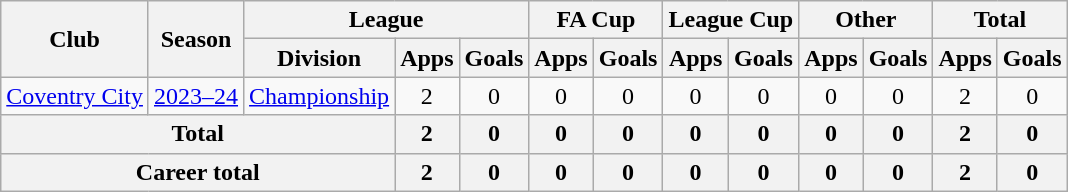<table class="wikitable" style="text-align: center;">
<tr>
<th rowspan="2">Club</th>
<th rowspan="2">Season</th>
<th colspan="3">League</th>
<th colspan="2">FA Cup</th>
<th colspan="2">League Cup</th>
<th colspan="2">Other</th>
<th colspan="2">Total</th>
</tr>
<tr>
<th>Division</th>
<th>Apps</th>
<th>Goals</th>
<th>Apps</th>
<th>Goals</th>
<th>Apps</th>
<th>Goals</th>
<th>Apps</th>
<th>Goals</th>
<th>Apps</th>
<th>Goals</th>
</tr>
<tr oven>
<td rowspan="1" valign="center"><a href='#'>Coventry City</a></td>
<td><a href='#'>2023–24</a></td>
<td><a href='#'>Championship</a></td>
<td>2</td>
<td>0</td>
<td>0</td>
<td>0</td>
<td>0</td>
<td>0</td>
<td>0</td>
<td>0</td>
<td>2</td>
<td>0</td>
</tr>
<tr>
<th colspan="3">Total</th>
<th>2</th>
<th>0</th>
<th>0</th>
<th>0</th>
<th>0</th>
<th>0</th>
<th>0</th>
<th>0</th>
<th>2</th>
<th>0</th>
</tr>
<tr>
<th colspan="3">Career total</th>
<th>2</th>
<th>0</th>
<th>0</th>
<th>0</th>
<th>0</th>
<th>0</th>
<th>0</th>
<th>0</th>
<th>2</th>
<th>0</th>
</tr>
</table>
